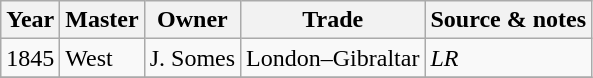<table class="sortable wikitable">
<tr>
<th>Year</th>
<th>Master</th>
<th>Owner</th>
<th>Trade</th>
<th>Source & notes</th>
</tr>
<tr>
<td>1845</td>
<td>West</td>
<td>J. Somes</td>
<td>London–Gibraltar</td>
<td><em>LR</em></td>
</tr>
<tr>
</tr>
</table>
